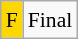<table class="wikitable" style="margin:0.5em auto; font-size:90%; line-height:1.25em;">
<tr>
<td bgcolor="gold" align=center>F</td>
<td>Final</td>
</tr>
</table>
